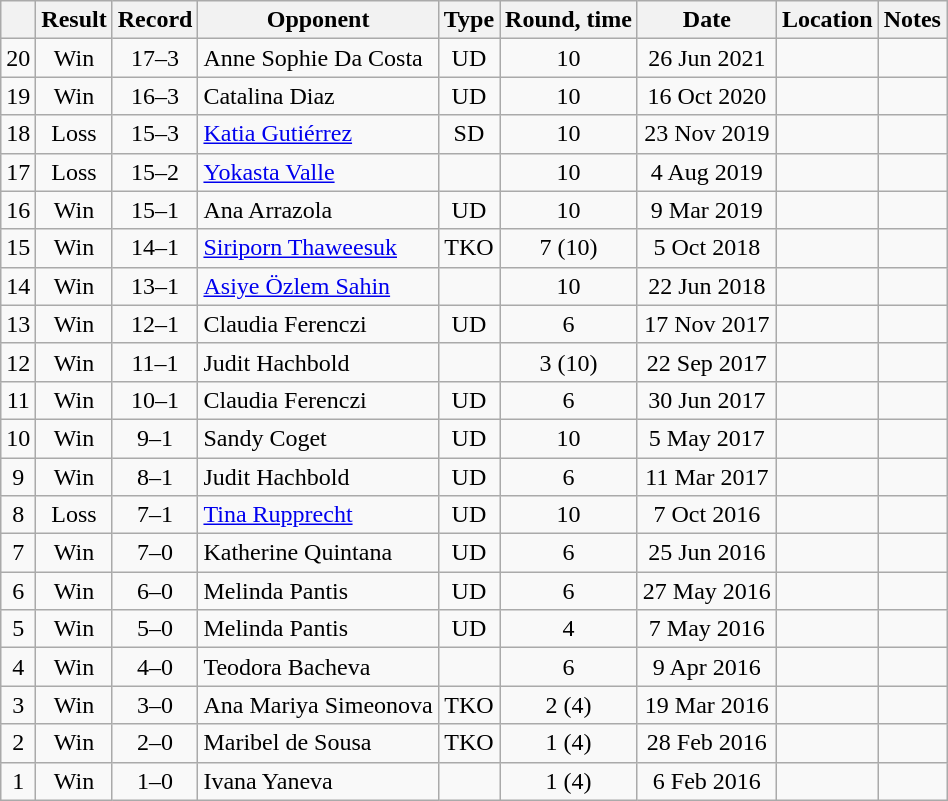<table class="wikitable" style="text-align:center">
<tr>
<th></th>
<th>Result</th>
<th>Record</th>
<th>Opponent</th>
<th>Type</th>
<th>Round, time</th>
<th>Date</th>
<th>Location</th>
<th>Notes</th>
</tr>
<tr>
<td>20</td>
<td>Win</td>
<td>17–3</td>
<td align=left> Anne Sophie Da Costa</td>
<td>UD</td>
<td>10</td>
<td>26 Jun 2021</td>
<td align=left> </td>
<td align=left></td>
</tr>
<tr>
<td>19</td>
<td>Win</td>
<td>16–3</td>
<td align=left> Catalina Diaz</td>
<td>UD</td>
<td>10</td>
<td>16 Oct 2020</td>
<td align=left> </td>
<td align=left></td>
</tr>
<tr>
<td>18</td>
<td>Loss</td>
<td>15–3</td>
<td align=left> <a href='#'>Katia Gutiérrez</a></td>
<td>SD</td>
<td>10</td>
<td>23 Nov 2019</td>
<td align=left> </td>
<td align=left></td>
</tr>
<tr>
<td>17</td>
<td>Loss</td>
<td>15–2</td>
<td align=left> <a href='#'>Yokasta Valle</a></td>
<td></td>
<td>10</td>
<td>4 Aug 2019</td>
<td align=left> </td>
<td align=left></td>
</tr>
<tr>
<td>16</td>
<td>Win</td>
<td>15–1</td>
<td align=left> Ana Arrazola</td>
<td>UD</td>
<td>10</td>
<td>9 Mar 2019</td>
<td align=left> </td>
<td align=left></td>
</tr>
<tr>
<td>15</td>
<td>Win</td>
<td>14–1</td>
<td align=left> <a href='#'>Siriporn Thaweesuk</a></td>
<td>TKO</td>
<td>7 (10)</td>
<td>5 Oct 2018</td>
<td align=left> </td>
<td align=left></td>
</tr>
<tr>
<td>14</td>
<td>Win</td>
<td>13–1</td>
<td align=left> <a href='#'>Asiye Özlem Sahin</a></td>
<td></td>
<td>10</td>
<td>22 Jun 2018</td>
<td align=left> </td>
<td align=left></td>
</tr>
<tr>
<td>13</td>
<td>Win</td>
<td>12–1</td>
<td align=left> Claudia Ferenczi</td>
<td>UD</td>
<td>6</td>
<td>17 Nov 2017</td>
<td align=left> </td>
<td></td>
</tr>
<tr>
<td>12</td>
<td>Win</td>
<td>11–1</td>
<td align=left> Judit Hachbold</td>
<td></td>
<td>3 (10)</td>
<td>22 Sep 2017</td>
<td align=left> </td>
<td align=left></td>
</tr>
<tr>
<td>11</td>
<td>Win</td>
<td>10–1</td>
<td align=left> Claudia Ferenczi</td>
<td>UD</td>
<td>6</td>
<td>30 Jun 2017</td>
<td align=left> </td>
<td></td>
</tr>
<tr>
<td>10</td>
<td>Win</td>
<td>9–1</td>
<td align=left> Sandy Coget</td>
<td>UD</td>
<td>10</td>
<td>5 May 2017</td>
<td align=left> </td>
<td align=left></td>
</tr>
<tr>
<td>9</td>
<td>Win</td>
<td>8–1</td>
<td align=left> Judit Hachbold</td>
<td>UD</td>
<td>6</td>
<td>11 Mar 2017</td>
<td align=left> </td>
<td></td>
</tr>
<tr>
<td>8</td>
<td>Loss</td>
<td>7–1</td>
<td align=left> <a href='#'>Tina Rupprecht</a></td>
<td>UD</td>
<td>10</td>
<td>7 Oct 2016</td>
<td align=left> </td>
<td align=left></td>
</tr>
<tr>
<td>7</td>
<td>Win</td>
<td>7–0</td>
<td align=left> Katherine Quintana</td>
<td>UD</td>
<td>6</td>
<td>25 Jun 2016</td>
<td align=left> </td>
<td></td>
</tr>
<tr>
<td>6</td>
<td>Win</td>
<td>6–0</td>
<td align=left> Melinda Pantis</td>
<td>UD</td>
<td>6</td>
<td>27 May 2016</td>
<td align=left> </td>
<td></td>
</tr>
<tr>
<td>5</td>
<td>Win</td>
<td>5–0</td>
<td align=left> Melinda Pantis</td>
<td>UD</td>
<td>4</td>
<td>7 May 2016</td>
<td align=left> </td>
<td></td>
</tr>
<tr>
<td>4</td>
<td>Win</td>
<td>4–0</td>
<td align=left> Teodora Bacheva</td>
<td></td>
<td>6</td>
<td>9 Apr 2016</td>
<td align=left> </td>
<td></td>
</tr>
<tr>
<td>3</td>
<td>Win</td>
<td>3–0</td>
<td align=left> Ana Mariya Simeonova</td>
<td>TKO</td>
<td>2 (4)</td>
<td>19 Mar 2016</td>
<td align=left> </td>
<td></td>
</tr>
<tr>
<td>2</td>
<td>Win</td>
<td>2–0</td>
<td align=left> Maribel de Sousa</td>
<td>TKO</td>
<td>1 (4)</td>
<td>28 Feb 2016</td>
<td align=left> </td>
<td></td>
</tr>
<tr>
<td>1</td>
<td>Win</td>
<td>1–0</td>
<td align=left> Ivana Yaneva</td>
<td></td>
<td>1 (4)</td>
<td>6 Feb 2016</td>
<td align=left> </td>
<td></td>
</tr>
</table>
